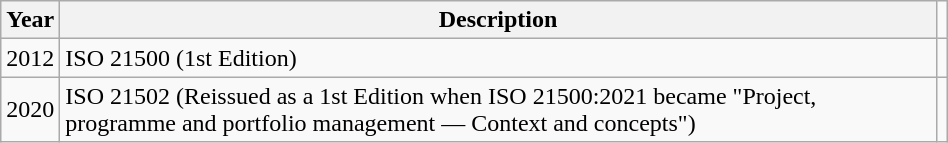<table class = "wikitable" font-size = 95%; width = 50%; background-color = transparent>
<tr>
<th>Year</th>
<th>Description</th>
</tr>
<tr>
<td align = "center">2012</td>
<td>ISO 21500 (1st Edition)</td>
<td></td>
</tr>
<tr>
<td align = "center">2020</td>
<td>ISO 21502 (Reissued as a 1st Edition when ISO 21500:2021 became "Project, programme and portfolio management — Context and concepts")</td>
<td></td>
</tr>
</table>
